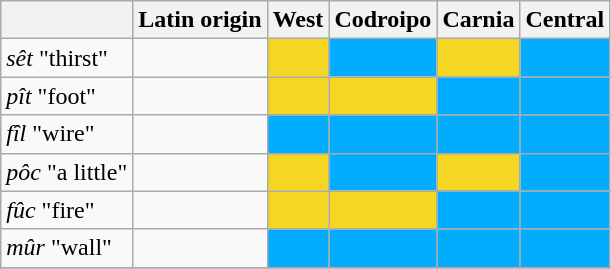<table class="wikitable">
<tr>
<th></th>
<th>Latin origin</th>
<th>West</th>
<th>Codroipo</th>
<th>Carnia</th>
<th>Central</th>
</tr>
<tr>
<td><em>sêt</em> "thirst"</td>
<td></td>
<td style="background:#f5d623;"></td>
<td style="background:#02adff;"></td>
<td style="background:#f5d623;"></td>
<td style="background:#02adff;"></td>
</tr>
<tr>
<td><em>pît</em> "foot"</td>
<td></td>
<td style="background:#f5d623;"></td>
<td style="background:#f5d623;"></td>
<td style="background:#02adff;"></td>
<td style="background:#02adff;"></td>
</tr>
<tr>
<td><em>fîl</em> "wire"</td>
<td></td>
<td style="background:#02adff;"></td>
<td style="background:#02adff;"></td>
<td style="background:#02adff;"></td>
<td style="background:#02adff;"></td>
</tr>
<tr>
<td><em>pôc</em> "a little"</td>
<td></td>
<td style="background:#f5d623;"></td>
<td style="background:#02adff;"></td>
<td style="background:#f5d623;"></td>
<td style="background:#02adff;"></td>
</tr>
<tr>
<td><em>fûc</em> "fire"</td>
<td></td>
<td style="background:#f5d623;"></td>
<td style="background:#f5d623;"></td>
<td style="background:#02adff;"></td>
<td style="background:#02adff;"></td>
</tr>
<tr>
<td><em>mûr</em> "wall"</td>
<td></td>
<td style="background:#02adff;"></td>
<td style="background:#02adff;"></td>
<td style="background:#02adff;"></td>
<td style="background:#02adff;"></td>
</tr>
<tr>
</tr>
</table>
